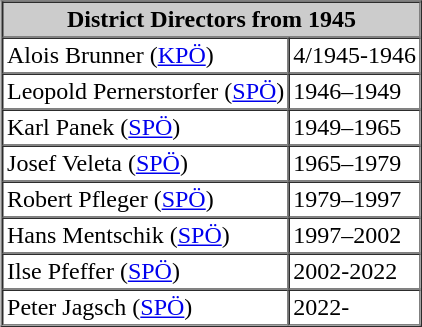<table border="1" cellpadding="2" cellspacing="0" align="right" style="margin-left:1em;">
<tr --- bgcolor="#CCCCCC">
<th colspan="2">District Directors from 1945</th>
</tr>
<tr --- bgcolor="#FFFFFF">
<td>Alois Brunner (<a href='#'>KPÖ</a>)</td>
<td>4/1945-1946</td>
</tr>
<tr --- bgcolor="#FFFFFF">
<td>Leopold Pernerstorfer (<a href='#'>SPÖ</a>)</td>
<td>1946–1949</td>
</tr>
<tr --- bgcolor="#FFFFFF">
<td>Karl Panek (<a href='#'>SPÖ</a>)</td>
<td>1949–1965</td>
</tr>
<tr --- bgcolor="#FFFFFF">
<td>Josef Veleta (<a href='#'>SPÖ</a>)</td>
<td>1965–1979</td>
</tr>
<tr --- bgcolor="#FFFFFF">
<td>Robert Pfleger (<a href='#'>SPÖ</a>)</td>
<td>1979–1997</td>
</tr>
<tr --- bgcolor="#FFFFFF">
<td>Hans Mentschik (<a href='#'>SPÖ</a>)</td>
<td>1997–2002</td>
</tr>
<tr --- bgcolor="#FFFFFF">
<td>Ilse Pfeffer (<a href='#'>SPÖ</a>)</td>
<td>2002-2022</td>
</tr>
<tr --- bgcolor="#FFFFFF">
<td>Peter Jagsch (<a href='#'>SPÖ</a>)</td>
<td>2022-</td>
</tr>
</table>
